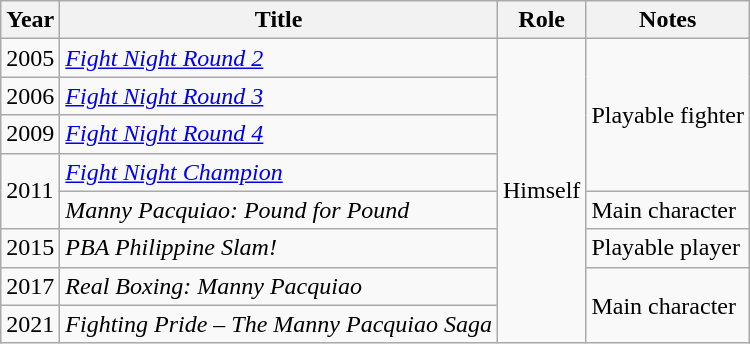<table class="wikitable sortable">
<tr>
<th>Year</th>
<th>Title</th>
<th class="unsortable">Role</th>
<th class="unsortable">Notes</th>
</tr>
<tr>
<td>2005</td>
<td><em><a href='#'>Fight Night Round 2</a></em></td>
<td rowspan="8">Himself</td>
<td rowspan="4">Playable fighter</td>
</tr>
<tr>
<td>2006</td>
<td><em><a href='#'>Fight Night Round 3</a></em></td>
</tr>
<tr>
<td>2009</td>
<td><em><a href='#'>Fight Night Round 4</a></em></td>
</tr>
<tr>
<td rowspan="2">2011</td>
<td><em><a href='#'>Fight Night Champion</a></em></td>
</tr>
<tr>
<td><em>Manny Pacquiao: Pound for Pound</em></td>
<td>Main character</td>
</tr>
<tr>
<td>2015</td>
<td><em>PBA Philippine Slam!</em></td>
<td>Playable player</td>
</tr>
<tr>
<td>2017</td>
<td><em>Real Boxing: Manny Pacquiao</em></td>
<td rowspan="2">Main character</td>
</tr>
<tr>
<td>2021</td>
<td><em>Fighting Pride – The Manny Pacquiao Saga</em></td>
</tr>
</table>
